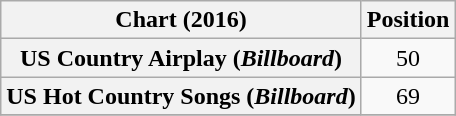<table class="wikitable sortable plainrowheaders" style="text-align:center">
<tr>
<th scope="col">Chart (2016)</th>
<th scope="col">Position</th>
</tr>
<tr>
<th scope="row">US Country Airplay (<em>Billboard</em>)</th>
<td>50</td>
</tr>
<tr>
<th scope="row">US Hot Country Songs (<em>Billboard</em>)</th>
<td>69</td>
</tr>
<tr>
</tr>
</table>
